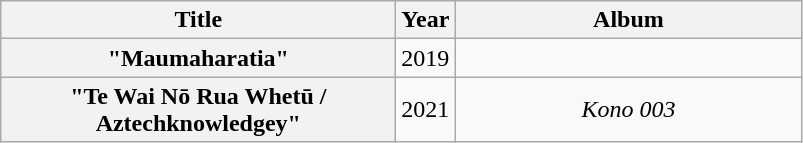<table class="wikitable plainrowheaders" style="text-align:center;">
<tr>
<th scope="col" style="width:16em;">Title</th>
<th scope="col" style="width:1em;">Year</th>
<th scope="col" style="width:14em;">Album</th>
</tr>
<tr>
<th scope="row">"Maumaharatia"</th>
<td>2019</td>
<td></td>
</tr>
<tr>
<th scope="row">"Te Wai Nō Rua Whetū / Aztechknowledgey"</th>
<td>2021</td>
<td><em>Kono 003</em></td>
</tr>
</table>
